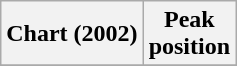<table class="wikitable plainrowheaders" style="text-align:center">
<tr>
<th scope="col">Chart (2002)</th>
<th scope="col">Peak<br>position</th>
</tr>
<tr>
</tr>
</table>
